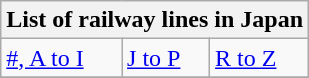<table class="wikitable">
<tr>
<th colspan=3>List of railway lines in Japan</th>
</tr>
<tr>
<td><a href='#'>#, A to I</a></td>
<td><a href='#'>J to P</a></td>
<td><a href='#'>R to Z</a></td>
</tr>
<tr>
</tr>
</table>
